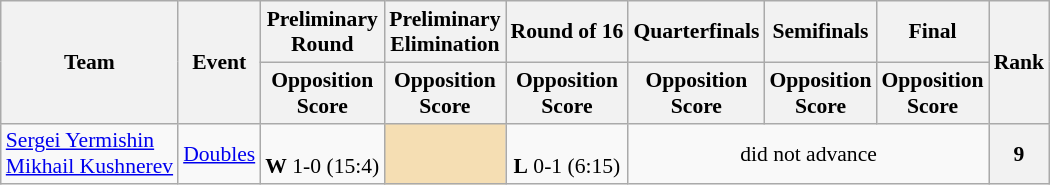<table class=wikitable style="font-size:90%">
<tr>
<th rowspan="2">Team</th>
<th rowspan="2">Event</th>
<th>Preliminary <br>Round</th>
<th>Preliminary <br>Elimination</th>
<th>Round of 16</th>
<th>Quarterfinals</th>
<th>Semifinals</th>
<th>Final</th>
<th rowspan="2">Rank</th>
</tr>
<tr>
<th>Opposition <br>Score</th>
<th>Opposition <br>Score</th>
<th>Opposition <br>Score</th>
<th>Opposition <br>Score</th>
<th>Opposition <br>Score</th>
<th>Opposition <br>Score</th>
</tr>
<tr>
<td><a href='#'>Sergei Yermishin</a> <br><a href='#'>Mikhail Kushnerev</a><br></td>
<td><a href='#'>Doubles</a></td>
<td align=center><br><strong>W</strong> 1-0 (15:4)</td>
<td colspan=1 bgcolor="wheat"></td>
<td align=center><br><strong>L</strong> 0-1 (6:15)</td>
<td align=center colspan="3">did not advance</td>
<th align=center>9</th>
</tr>
</table>
